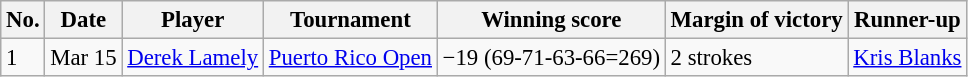<table class="wikitable" style="font-size:95%;">
<tr>
<th>No.</th>
<th>Date</th>
<th>Player</th>
<th>Tournament</th>
<th>Winning score</th>
<th>Margin of victory</th>
<th>Runner-up</th>
</tr>
<tr>
<td>1</td>
<td>Mar 15</td>
<td> <a href='#'>Derek Lamely</a></td>
<td><a href='#'>Puerto Rico Open</a></td>
<td>−19 (69-71-63-66=269)</td>
<td>2 strokes</td>
<td> <a href='#'>Kris Blanks</a></td>
</tr>
</table>
